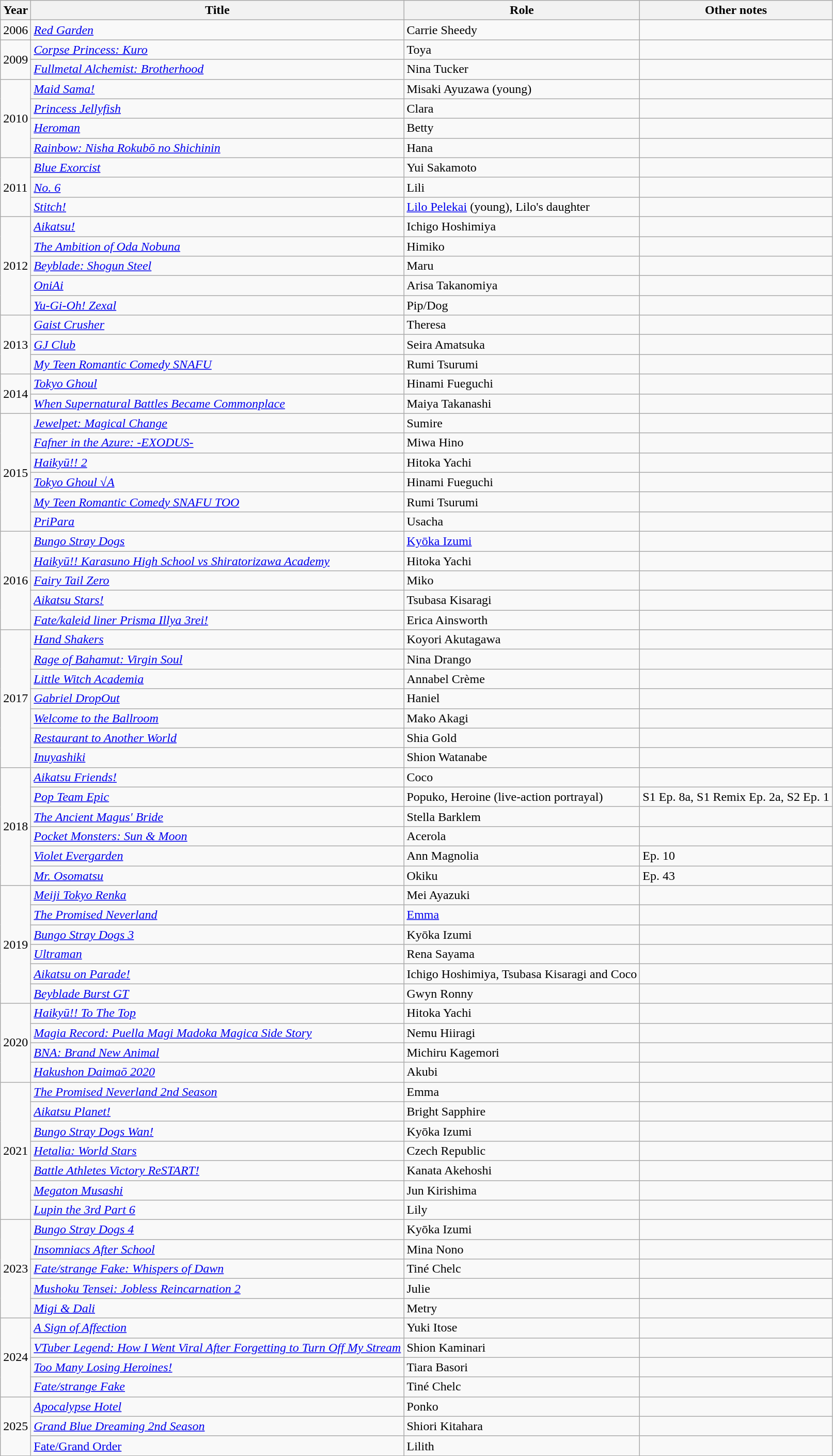<table class="wikitable">
<tr>
<th>Year</th>
<th>Title</th>
<th>Role</th>
<th>Other notes</th>
</tr>
<tr>
<td>2006</td>
<td><em><a href='#'>Red Garden</a></em></td>
<td>Carrie Sheedy</td>
<td></td>
</tr>
<tr>
<td rowspan="2">2009</td>
<td><em><a href='#'>Corpse Princess: Kuro</a></em></td>
<td>Toya</td>
<td></td>
</tr>
<tr>
<td><em><a href='#'>Fullmetal Alchemist: Brotherhood</a></em></td>
<td>Nina Tucker</td>
<td></td>
</tr>
<tr>
<td rowspan="4">2010</td>
<td><em><a href='#'>Maid Sama!</a></em></td>
<td>Misaki Ayuzawa (young)</td>
<td></td>
</tr>
<tr>
<td><em><a href='#'>Princess Jellyfish</a></em></td>
<td>Clara</td>
<td></td>
</tr>
<tr>
<td><em><a href='#'>Heroman</a></em></td>
<td>Betty</td>
<td></td>
</tr>
<tr>
<td><em><a href='#'>Rainbow: Nisha Rokubō no Shichinin</a></em></td>
<td>Hana</td>
<td></td>
</tr>
<tr>
<td rowspan="3">2011</td>
<td><em><a href='#'>Blue Exorcist</a></em></td>
<td>Yui Sakamoto</td>
<td></td>
</tr>
<tr>
<td><em><a href='#'>No. 6</a></em></td>
<td>Lili</td>
<td></td>
</tr>
<tr>
<td><em><a href='#'>Stitch!</a></em></td>
<td><a href='#'>Lilo Pelekai</a> (young), Lilo's daughter</td>
<td></td>
</tr>
<tr>
<td rowspan="5">2012</td>
<td><em><a href='#'>Aikatsu!</a></em></td>
<td>Ichigo Hoshimiya</td>
<td></td>
</tr>
<tr>
<td><em><a href='#'>The Ambition of Oda Nobuna</a></em></td>
<td>Himiko</td>
<td></td>
</tr>
<tr>
<td><em><a href='#'>Beyblade: Shogun Steel</a></em></td>
<td>Maru</td>
<td></td>
</tr>
<tr>
<td><em><a href='#'>OniAi</a></em></td>
<td>Arisa Takanomiya</td>
<td></td>
</tr>
<tr>
<td><em><a href='#'>Yu-Gi-Oh! Zexal</a></em></td>
<td>Pip/Dog</td>
<td></td>
</tr>
<tr>
<td rowspan="3">2013</td>
<td><em><a href='#'>Gaist Crusher</a></em></td>
<td>Theresa</td>
<td></td>
</tr>
<tr>
<td><em><a href='#'>GJ Club</a></em></td>
<td>Seira Amatsuka</td>
<td></td>
</tr>
<tr>
<td><em><a href='#'>My Teen Romantic Comedy SNAFU</a></em></td>
<td>Rumi Tsurumi</td>
<td></td>
</tr>
<tr>
<td rowspan="2">2014</td>
<td><em><a href='#'>Tokyo Ghoul</a></em></td>
<td>Hinami Fueguchi</td>
<td></td>
</tr>
<tr>
<td><em><a href='#'>When Supernatural Battles Became Commonplace</a></em></td>
<td>Maiya Takanashi</td>
<td></td>
</tr>
<tr>
<td rowspan="6">2015</td>
<td><em><a href='#'>Jewelpet: Magical Change</a></em></td>
<td>Sumire</td>
<td></td>
</tr>
<tr>
<td><em><a href='#'>Fafner in the Azure: -EXODUS-</a></em></td>
<td>Miwa Hino</td>
<td></td>
</tr>
<tr>
<td><em><a href='#'>Haikyū!! 2</a></em></td>
<td>Hitoka Yachi</td>
<td></td>
</tr>
<tr>
<td><em><a href='#'>Tokyo Ghoul √A</a></em></td>
<td>Hinami Fueguchi</td>
<td></td>
</tr>
<tr>
<td><em><a href='#'>My Teen Romantic Comedy SNAFU TOO</a></em></td>
<td>Rumi Tsurumi</td>
<td></td>
</tr>
<tr>
<td><em><a href='#'>PriPara</a></em></td>
<td>Usacha</td>
<td></td>
</tr>
<tr>
<td rowspan="5">2016</td>
<td><em><a href='#'>Bungo Stray Dogs</a></em></td>
<td><a href='#'>Kyōka Izumi</a></td>
<td></td>
</tr>
<tr>
<td><em><a href='#'>Haikyū!! Karasuno High School vs Shiratorizawa Academy</a></em></td>
<td>Hitoka Yachi</td>
<td></td>
</tr>
<tr>
<td><em><a href='#'>Fairy Tail Zero</a></em></td>
<td>Miko</td>
<td></td>
</tr>
<tr>
<td><em><a href='#'>Aikatsu Stars!</a></em></td>
<td>Tsubasa Kisaragi</td>
<td></td>
</tr>
<tr>
<td><em><a href='#'>Fate/kaleid liner Prisma Illya 3rei!</a></em></td>
<td>Erica Ainsworth</td>
<td></td>
</tr>
<tr>
<td rowspan="7">2017</td>
<td><em><a href='#'>Hand Shakers</a></em></td>
<td>Koyori Akutagawa</td>
<td></td>
</tr>
<tr>
<td><em><a href='#'>Rage of Bahamut: Virgin Soul</a></em></td>
<td>Nina Drango</td>
<td></td>
</tr>
<tr>
<td><em><a href='#'>Little Witch Academia</a></em></td>
<td>Annabel Crème</td>
<td></td>
</tr>
<tr>
<td><em><a href='#'>Gabriel DropOut</a></em></td>
<td>Haniel</td>
<td></td>
</tr>
<tr>
<td><em><a href='#'>Welcome to the Ballroom</a></em></td>
<td>Mako Akagi</td>
<td></td>
</tr>
<tr>
<td><em><a href='#'>Restaurant to Another World</a></em></td>
<td>Shia Gold</td>
<td></td>
</tr>
<tr>
<td><em><a href='#'>Inuyashiki</a></em></td>
<td>Shion Watanabe</td>
<td></td>
</tr>
<tr>
<td rowspan="6">2018</td>
<td><em><a href='#'>Aikatsu Friends!</a></em></td>
<td>Coco</td>
<td></td>
</tr>
<tr>
<td><em><a href='#'>Pop Team Epic</a></em></td>
<td>Popuko, Heroine (live-action portrayal)</td>
<td>S1 Ep. 8a, S1 Remix Ep. 2a, S2 Ep. 1</td>
</tr>
<tr>
<td><em><a href='#'>The Ancient Magus' Bride</a></em></td>
<td>Stella Barklem</td>
<td></td>
</tr>
<tr>
<td><em><a href='#'>Pocket Monsters: Sun & Moon</a></em></td>
<td>Acerola</td>
<td></td>
</tr>
<tr>
<td><em><a href='#'>Violet Evergarden</a></em></td>
<td>Ann Magnolia</td>
<td>Ep. 10</td>
</tr>
<tr>
<td><em><a href='#'>Mr. Osomatsu</a></em></td>
<td>Okiku</td>
<td>Ep. 43</td>
</tr>
<tr>
<td rowspan="6">2019</td>
<td><em><a href='#'>Meiji Tokyo Renka</a></em></td>
<td>Mei Ayazuki</td>
<td></td>
</tr>
<tr>
<td><em><a href='#'>The Promised Neverland</a></em></td>
<td><a href='#'>Emma</a></td>
<td></td>
</tr>
<tr>
<td><em><a href='#'>Bungo Stray Dogs 3</a></em></td>
<td>Kyōka Izumi</td>
<td></td>
</tr>
<tr>
<td><em><a href='#'>Ultraman</a></em></td>
<td>Rena Sayama</td>
<td></td>
</tr>
<tr>
<td><em><a href='#'>Aikatsu on Parade!</a></em></td>
<td>Ichigo Hoshimiya, Tsubasa Kisaragi and Coco</td>
<td></td>
</tr>
<tr>
<td><em><a href='#'>Beyblade Burst GT</a></em></td>
<td>Gwyn Ronny</td>
<td></td>
</tr>
<tr>
<td rowspan="4">2020</td>
<td><em><a href='#'>Haikyū!! To The Top</a></em></td>
<td>Hitoka Yachi</td>
<td></td>
</tr>
<tr>
<td><em><a href='#'>Magia Record: Puella Magi Madoka Magica Side Story</a></em></td>
<td>Nemu Hiiragi</td>
<td></td>
</tr>
<tr>
<td><em><a href='#'>BNA: Brand New Animal</a></em></td>
<td>Michiru Kagemori</td>
<td></td>
</tr>
<tr>
<td><em><a href='#'>Hakushon Daimaō 2020</a></em></td>
<td>Akubi</td>
<td></td>
</tr>
<tr>
<td rowspan="7">2021</td>
<td><em><a href='#'>The Promised Neverland 2nd Season</a></em></td>
<td>Emma</td>
<td></td>
</tr>
<tr>
<td><em><a href='#'>Aikatsu Planet!</a></em></td>
<td>Bright Sapphire</td>
<td></td>
</tr>
<tr>
<td><em><a href='#'>Bungo Stray Dogs Wan!</a></em></td>
<td>Kyōka Izumi</td>
<td></td>
</tr>
<tr>
<td><em><a href='#'>Hetalia: World Stars</a></em></td>
<td>Czech Republic</td>
<td></td>
</tr>
<tr>
<td><em><a href='#'>Battle Athletes Victory ReSTART!</a></em></td>
<td>Kanata Akehoshi</td>
<td></td>
</tr>
<tr>
<td><em><a href='#'>Megaton Musashi</a></em></td>
<td>Jun Kirishima</td>
<td></td>
</tr>
<tr>
<td><em><a href='#'>Lupin the 3rd Part 6</a></em></td>
<td>Lily</td>
<td></td>
</tr>
<tr>
<td rowspan="5">2023</td>
<td><em><a href='#'>Bungo Stray Dogs 4</a></em></td>
<td>Kyōka Izumi</td>
<td></td>
</tr>
<tr>
<td><em><a href='#'>Insomniacs After School</a></em></td>
<td>Mina Nono</td>
<td></td>
</tr>
<tr>
<td><em><a href='#'>Fate/strange Fake: Whispers of Dawn</a></em></td>
<td>Tiné Chelc</td>
<td></td>
</tr>
<tr>
<td><em><a href='#'>Mushoku Tensei: Jobless Reincarnation 2</a></em></td>
<td>Julie</td>
<td></td>
</tr>
<tr>
<td><em><a href='#'>Migi & Dali</a></em></td>
<td>Metry</td>
<td></td>
</tr>
<tr>
<td rowspan="4">2024</td>
<td><em><a href='#'>A Sign of Affection</a></em></td>
<td>Yuki Itose</td>
<td></td>
</tr>
<tr>
<td><em><a href='#'>VTuber Legend: How I Went Viral After Forgetting to Turn Off My Stream</a></em></td>
<td>Shion Kaminari</td>
<td></td>
</tr>
<tr>
<td><em><a href='#'>Too Many Losing Heroines!</a></em></td>
<td>Tiara Basori</td>
<td></td>
</tr>
<tr>
<td><em><a href='#'>Fate/strange Fake</a></em></td>
<td>Tiné Chelc</td>
<td></td>
</tr>
<tr>
<td rowspan="3">2025</td>
<td><em><a href='#'>Apocalypse Hotel</a></em></td>
<td>Ponko</td>
<td></td>
</tr>
<tr>
<td><em><a href='#'>Grand Blue Dreaming 2nd Season</a></em></td>
<td>Shiori Kitahara</td>
<td></td>
</tr>
<tr>
<td><a href='#'>Fate/Grand Order</a></td>
<td>Lilith</td>
<td></td>
</tr>
</table>
